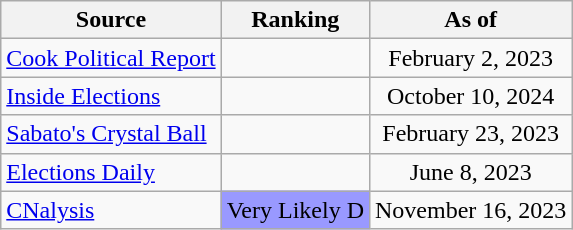<table class="wikitable" style="text-align:center">
<tr>
<th>Source</th>
<th>Ranking</th>
<th>As of</th>
</tr>
<tr>
<td align=left><a href='#'>Cook Political Report</a></td>
<td></td>
<td>February 2, 2023</td>
</tr>
<tr>
<td align=left><a href='#'>Inside Elections</a></td>
<td></td>
<td>October 10, 2024</td>
</tr>
<tr>
<td align=left><a href='#'>Sabato's Crystal Ball</a></td>
<td></td>
<td>February 23, 2023</td>
</tr>
<tr>
<td align=left><a href='#'>Elections Daily</a></td>
<td></td>
<td>June 8, 2023</td>
</tr>
<tr>
<td align=left><a href='#'>CNalysis</a></td>
<td style="background:#99f">Very Likely D</td>
<td>November 16, 2023</td>
</tr>
</table>
